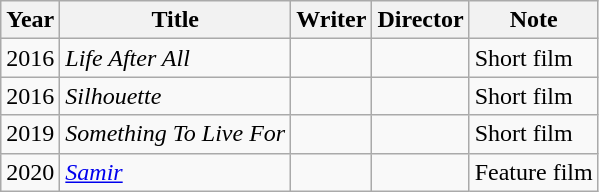<table class="wikitable sortable">
<tr>
<th>Year</th>
<th>Title</th>
<th>Writer</th>
<th>Director</th>
<th>Note</th>
</tr>
<tr>
<td>2016</td>
<td><em>Life After All</em></td>
<td style="text-align:center;"></td>
<td style="text-align:center;"></td>
<td>Short film</td>
</tr>
<tr>
<td>2016</td>
<td><em>Silhouette</em></td>
<td style="text-align:center;"></td>
<td style="text-align:center;"></td>
<td>Short film</td>
</tr>
<tr>
<td>2019</td>
<td><em>Something To Live For</em></td>
<td style="text-align:center;"></td>
<td style="text-align:center;"></td>
<td>Short film</td>
</tr>
<tr>
<td>2020</td>
<td><em><a href='#'>Samir</a></em></td>
<td style="text-align:center;"></td>
<td style="text-align:center;"></td>
<td>Feature film</td>
</tr>
</table>
